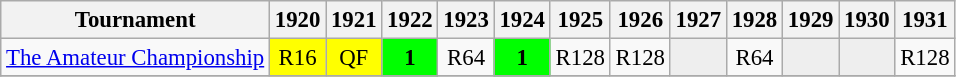<table class="wikitable" style="font-size:95%;text-align:center;">
<tr>
<th>Tournament</th>
<th>1920</th>
<th>1921</th>
<th>1922</th>
<th>1923</th>
<th>1924</th>
<th>1925</th>
<th>1926</th>
<th>1927</th>
<th>1928</th>
<th>1929</th>
<th>1930</th>
<th>1931</th>
</tr>
<tr>
<td align=left><a href='#'>The Amateur Championship</a></td>
<td style="background:yellow;">R16</td>
<td style="background:yellow;">QF</td>
<td style="background:lime;"><strong>1</strong></td>
<td>R64</td>
<td style="background:lime;"><strong>1</strong></td>
<td>R128</td>
<td>R128</td>
<td style="background:#eeeeee;"></td>
<td>R64</td>
<td style="background:#eeeeee;"></td>
<td style="background:#eeeeee;"></td>
<td>R128</td>
</tr>
<tr>
</tr>
</table>
